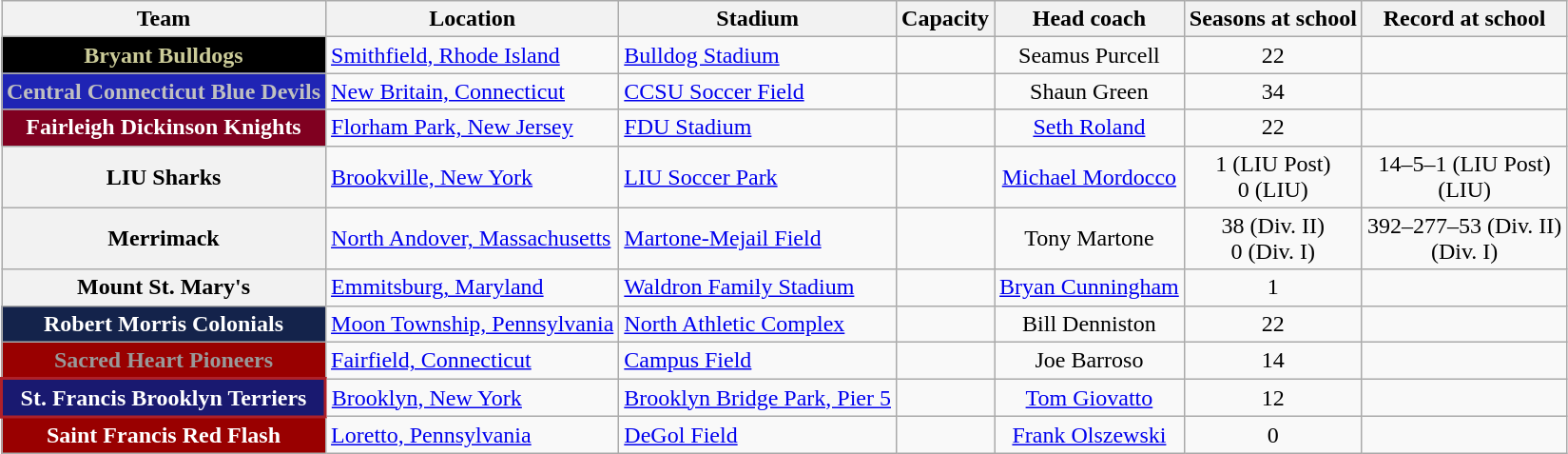<table class="wikitable sortable" style="text-align: left;">
<tr>
<th>Team</th>
<th>Location</th>
<th>Stadium</th>
<th>Capacity</th>
<th>Head coach</th>
<th>Seasons at school</th>
<th>Record at school</th>
</tr>
<tr>
<th style="background:#000000; color:#CCCC99;">Bryant Bulldogs</th>
<td><a href='#'>Smithfield, Rhode Island</a></td>
<td><a href='#'>Bulldog Stadium</a></td>
<td align="center"></td>
<td align="center">Seamus Purcell</td>
<td align="center">22</td>
<td align="center"></td>
</tr>
<tr>
<th style="background:#1F24B4; color:#C0C0C0;">Central Connecticut Blue Devils</th>
<td><a href='#'>New Britain, Connecticut</a></td>
<td><a href='#'>CCSU Soccer Field</a></td>
<td align="center"></td>
<td align="center">Shaun Green</td>
<td align="center">34</td>
<td align="center"></td>
</tr>
<tr>
<th style="background:#800020; color:#FFFFFF;">Fairleigh Dickinson Knights</th>
<td><a href='#'>Florham Park, New Jersey</a></td>
<td><a href='#'>FDU Stadium</a></td>
<td align="center"></td>
<td align="center"><a href='#'>Seth Roland</a></td>
<td align="center">22</td>
<td align="center"></td>
</tr>
<tr>
<th style=>LIU Sharks</th>
<td><a href='#'>Brookville, New York</a></td>
<td><a href='#'>LIU Soccer Park</a></td>
<td align="center"></td>
<td align="center"><a href='#'>Michael Mordocco</a></td>
<td align="center">1 (LIU Post) <br> 0 (LIU)</td>
<td align="center">14–5–1 (LIU Post) <br>  (LIU)</td>
</tr>
<tr>
<th style=>Merrimack</th>
<td><a href='#'>North Andover, Massachusetts</a></td>
<td><a href='#'>Martone-Mejail Field</a></td>
<td align="center"></td>
<td align="center">Tony Martone</td>
<td align="center">38 (Div. II) <br> 0 (Div. I)</td>
<td align="center">392–277–53 (Div. II) <br>  (Div. I)</td>
</tr>
<tr>
<th style=>Mount St. Mary's</th>
<td><a href='#'>Emmitsburg, Maryland</a></td>
<td><a href='#'>Waldron Family Stadium</a></td>
<td align="center"></td>
<td align="center"><a href='#'>Bryan Cunningham</a></td>
<td align="center">1</td>
<td align="center"></td>
</tr>
<tr>
<th style="background:#14234B; color:#FFFFFF;">Robert Morris Colonials</th>
<td><a href='#'>Moon Township, Pennsylvania</a></td>
<td><a href='#'>North Athletic Complex</a></td>
<td align="center"></td>
<td align="center">Bill Denniston</td>
<td align="center">22</td>
<td align="center"></td>
</tr>
<tr>
<th style="background:#990000; color:#999999;">Sacred Heart Pioneers</th>
<td><a href='#'>Fairfield, Connecticut</a></td>
<td><a href='#'>Campus Field</a></td>
<td align="center"></td>
<td align="center">Joe Barroso</td>
<td align="center">14</td>
<td align="center"></td>
</tr>
<tr>
<th style="background:#191970; border: 2px solid #AE2029;;color:#FFFFFF;">St. Francis Brooklyn Terriers</th>
<td><a href='#'>Brooklyn, New York</a></td>
<td><a href='#'> Brooklyn Bridge Park, Pier 5</a></td>
<td align="center"></td>
<td align="center"><a href='#'>Tom Giovatto</a></td>
<td align="center">12</td>
<td align="center"></td>
</tr>
<tr>
<th style="background:#990000; color:#FFFFFF;">Saint Francis Red Flash</th>
<td><a href='#'>Loretto, Pennsylvania</a></td>
<td><a href='#'>DeGol Field</a></td>
<td align="center"></td>
<td align="center"><a href='#'>Frank Olszewski</a></td>
<td align="center">0</td>
<td align="center"></td>
</tr>
</table>
